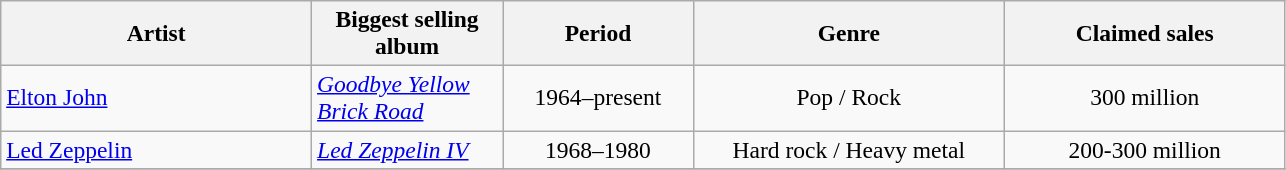<table class="wikitable sortable" style="font-size:98%;">
<tr>
<th width="200">Artist</th>
<th width="120">Biggest selling album</th>
<th width="120">Period</th>
<th width="200">Genre</th>
<th width="180">Claimed sales</th>
</tr>
<tr>
<td><a href='#'>Elton John</a></td>
<td><em><a href='#'>Goodbye Yellow Brick Road</a></em></td>
<td align="center">1964–present</td>
<td align="center">Pop / Rock</td>
<td align="center">300 million</td>
</tr>
<tr>
<td><a href='#'>Led Zeppelin</a></td>
<td><em><a href='#'>Led Zeppelin IV</a></em></td>
<td align="center">1968–1980</td>
<td align="center">Hard rock / Heavy metal</td>
<td align="center">200-300 million</td>
</tr>
<tr>
</tr>
</table>
